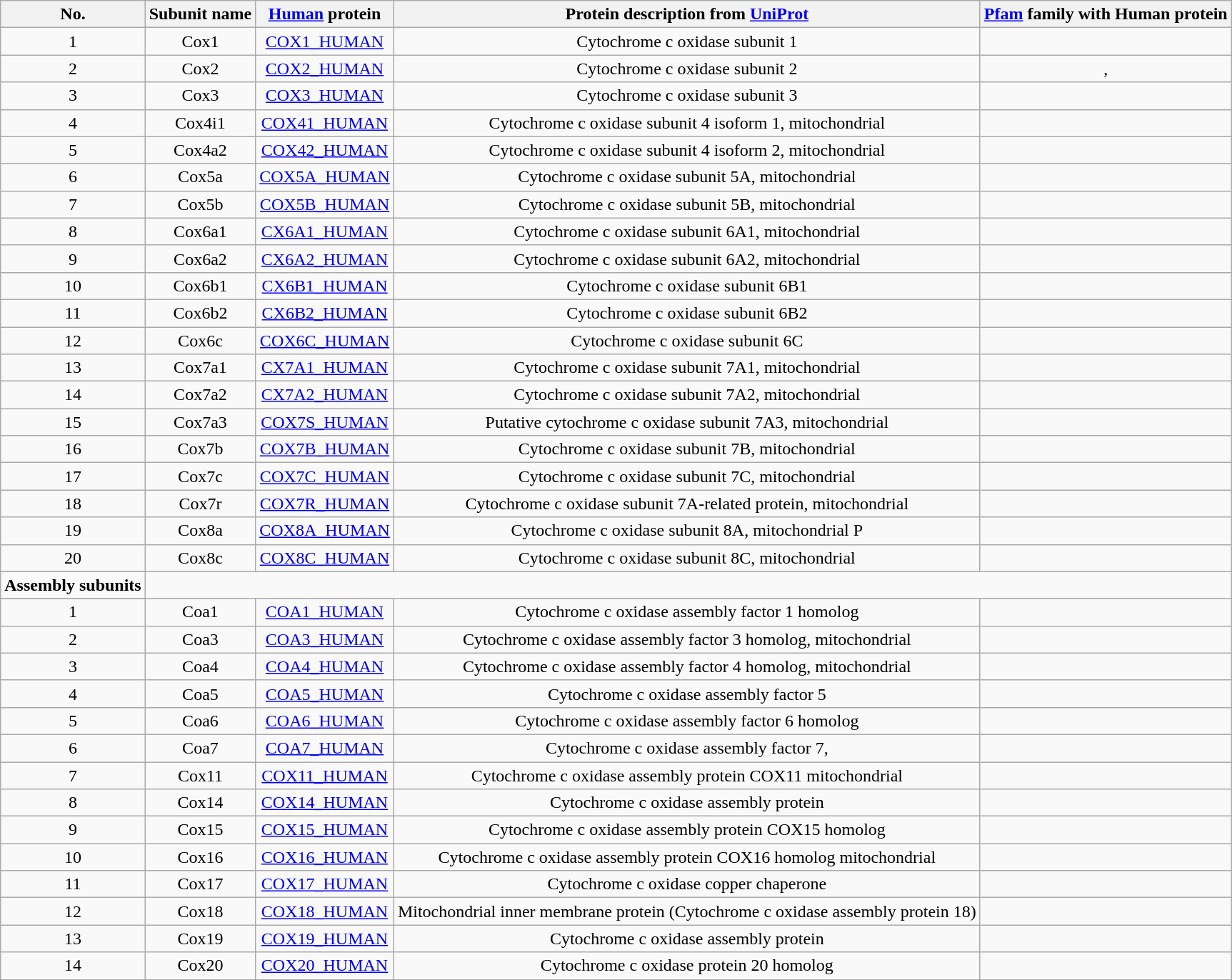<table border=1 class="wikitable" style="text-align:center">
<tr>
<th><strong>No.</strong></th>
<th>Subunit name</th>
<th><a href='#'>Human</a> protein</th>
<th>Protein description from <a href='#'>UniProt</a></th>
<th><a href='#'>Pfam</a> family with Human protein</th>
</tr>
<tr>
<td>1</td>
<td>Cox1</td>
<td><a href='#'>COX1_HUMAN</a></td>
<td>Cytochrome c oxidase subunit 1</td>
<td></td>
</tr>
<tr>
<td>2</td>
<td>Cox2</td>
<td><a href='#'>COX2_HUMAN</a></td>
<td>Cytochrome c oxidase subunit 2</td>
<td>, </td>
</tr>
<tr>
<td>3</td>
<td>Cox3</td>
<td><a href='#'>COX3_HUMAN</a></td>
<td>Cytochrome c oxidase subunit 3</td>
<td></td>
</tr>
<tr>
<td>4</td>
<td>Cox4i1</td>
<td><a href='#'>COX41_HUMAN</a></td>
<td>Cytochrome c oxidase subunit 4 isoform 1, mitochondrial</td>
<td></td>
</tr>
<tr>
<td>5</td>
<td>Cox4a2</td>
<td><a href='#'>COX42_HUMAN</a></td>
<td>Cytochrome c oxidase subunit 4 isoform 2, mitochondrial</td>
<td></td>
</tr>
<tr>
<td>6</td>
<td>Cox5a</td>
<td><a href='#'> COX5A_HUMAN</a></td>
<td>Cytochrome c oxidase subunit 5A, mitochondrial</td>
<td></td>
</tr>
<tr>
<td>7</td>
<td>Cox5b</td>
<td><a href='#'> COX5B_HUMAN</a></td>
<td>Cytochrome c oxidase subunit 5B, mitochondrial</td>
<td></td>
</tr>
<tr>
<td>8</td>
<td>Cox6a1</td>
<td><a href='#'>CX6A1_HUMAN</a></td>
<td>Cytochrome c oxidase subunit 6A1, mitochondrial</td>
<td></td>
</tr>
<tr>
<td>9</td>
<td>Cox6a2</td>
<td><a href='#'>CX6A2_HUMAN</a></td>
<td>Cytochrome c oxidase subunit 6A2, mitochondrial</td>
<td></td>
</tr>
<tr>
<td>10</td>
<td>Cox6b1</td>
<td><a href='#'>CX6B1_HUMAN</a></td>
<td>Cytochrome c oxidase subunit 6B1</td>
<td></td>
</tr>
<tr>
<td>11</td>
<td>Cox6b2</td>
<td><a href='#'>CX6B2_HUMAN</a></td>
<td>Cytochrome c oxidase subunit 6B2</td>
<td></td>
</tr>
<tr>
<td>12</td>
<td>Cox6c</td>
<td><a href='#'> COX6C_HUMAN</a></td>
<td>Cytochrome c oxidase subunit 6C</td>
<td></td>
</tr>
<tr>
<td>13</td>
<td>Cox7a1</td>
<td><a href='#'>CX7A1_HUMAN</a></td>
<td>Cytochrome c oxidase subunit 7A1, mitochondrial</td>
<td></td>
</tr>
<tr>
<td>14</td>
<td>Cox7a2</td>
<td><a href='#'>CX7A2_HUMAN</a></td>
<td>Cytochrome c oxidase subunit 7A2, mitochondrial</td>
<td></td>
</tr>
<tr>
<td>15</td>
<td>Cox7a3</td>
<td><a href='#'>COX7S_HUMAN</a></td>
<td>Putative cytochrome c oxidase subunit 7A3, mitochondrial</td>
<td></td>
</tr>
<tr>
<td>16</td>
<td>Cox7b</td>
<td><a href='#'> COX7B_HUMAN</a></td>
<td>Cytochrome c oxidase subunit 7B, mitochondrial</td>
<td></td>
</tr>
<tr>
<td>17</td>
<td>Cox7c</td>
<td><a href='#'> COX7C_HUMAN</a></td>
<td>Cytochrome c oxidase subunit 7C, mitochondrial</td>
<td></td>
</tr>
<tr>
<td>18</td>
<td>Cox7r</td>
<td><a href='#'>COX7R_HUMAN</a></td>
<td>Cytochrome c oxidase subunit 7A-related protein, mitochondrial</td>
<td></td>
</tr>
<tr>
<td>19</td>
<td>Cox8a</td>
<td><a href='#'> COX8A_HUMAN</a></td>
<td>Cytochrome c oxidase subunit 8A, mitochondrial P</td>
<td></td>
</tr>
<tr>
<td>20</td>
<td>Cox8c</td>
<td><a href='#'> COX8C_HUMAN</a></td>
<td>Cytochrome c oxidase subunit 8C, mitochondrial</td>
<td></td>
</tr>
<tr>
</tr>
<tr>
<td><strong>Assembly subunits</strong></td>
</tr>
<tr>
</tr>
<tr>
<td>1</td>
<td>Coa1</td>
<td><a href='#'> COA1_HUMAN</a></td>
<td>Cytochrome c oxidase assembly factor 1 homolog</td>
<td></td>
</tr>
<tr>
<td>2</td>
<td>Coa3</td>
<td><a href='#'> COA3_HUMAN</a></td>
<td>Cytochrome c oxidase assembly factor 3 homolog, mitochondrial</td>
<td></td>
</tr>
<tr>
<td>3</td>
<td>Coa4</td>
<td><a href='#'> COA4_HUMAN</a></td>
<td>Cytochrome c oxidase assembly factor 4 homolog, mitochondrial</td>
<td></td>
</tr>
<tr>
<td>4</td>
<td>Coa5</td>
<td><a href='#'> COA5_HUMAN</a></td>
<td>Cytochrome c oxidase assembly factor 5</td>
<td></td>
</tr>
<tr>
<td>5</td>
<td>Coa6</td>
<td><a href='#'> COA6_HUMAN</a></td>
<td>Cytochrome c oxidase assembly factor 6 homolog</td>
<td></td>
</tr>
<tr>
<td>6</td>
<td>Coa7</td>
<td><a href='#'> COA7_HUMAN</a></td>
<td>Cytochrome c oxidase assembly factor 7,</td>
<td></td>
</tr>
<tr>
<td>7</td>
<td>Cox11</td>
<td><a href='#'> COX11_HUMAN</a></td>
<td>Cytochrome c oxidase assembly protein COX11 mitochondrial</td>
<td></td>
</tr>
<tr>
<td>8</td>
<td>Cox14</td>
<td><a href='#'> COX14_HUMAN</a></td>
<td>Cytochrome c oxidase assembly protein</td>
<td></td>
</tr>
<tr>
<td>9</td>
<td>Cox15</td>
<td><a href='#'> COX15_HUMAN</a></td>
<td>Cytochrome c oxidase assembly protein COX15 homolog</td>
<td></td>
</tr>
<tr>
<td>10</td>
<td>Cox16</td>
<td><a href='#'> COX16_HUMAN</a></td>
<td>Cytochrome c oxidase assembly protein COX16 homolog mitochondrial</td>
<td></td>
</tr>
<tr>
<td>11</td>
<td>Cox17</td>
<td><a href='#'> COX17_HUMAN</a></td>
<td>Cytochrome c oxidase copper chaperone</td>
<td></td>
</tr>
<tr>
<td>12</td>
<td>Cox18</td>
<td><a href='#'> COX18_HUMAN</a></td>
<td>Mitochondrial inner membrane protein (Cytochrome c oxidase assembly protein 18)</td>
<td></td>
</tr>
<tr>
<td>13</td>
<td>Cox19</td>
<td><a href='#'> COX19_HUMAN</a></td>
<td>Cytochrome c oxidase assembly protein</td>
<td></td>
</tr>
<tr>
<td>14</td>
<td>Cox20</td>
<td><a href='#'> COX20_HUMAN</a></td>
<td>Cytochrome c oxidase protein 20 homolog</td>
<td></td>
</tr>
<tr>
</tr>
</table>
